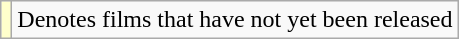<table class="wikitable">
<tr>
<td style="background:#FFFFCC;"></td>
<td>Denotes films that have not yet been released</td>
</tr>
</table>
